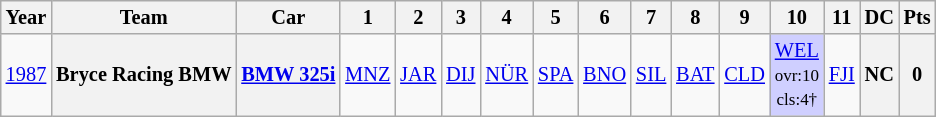<table class="wikitable" style="text-align:center; font-size:85%">
<tr>
<th>Year</th>
<th>Team</th>
<th>Car</th>
<th>1</th>
<th>2</th>
<th>3</th>
<th>4</th>
<th>5</th>
<th>6</th>
<th>7</th>
<th>8</th>
<th>9</th>
<th>10</th>
<th>11</th>
<th>DC</th>
<th>Pts</th>
</tr>
<tr>
<td><a href='#'>1987</a></td>
<th nowrap> Bryce Racing BMW</th>
<th nowrap><a href='#'>BMW 325i</a></th>
<td><a href='#'>MNZ</a></td>
<td><a href='#'>JAR</a></td>
<td><a href='#'>DIJ</a></td>
<td><a href='#'>NÜR</a></td>
<td><a href='#'>SPA</a></td>
<td><a href='#'>BNO</a></td>
<td><a href='#'>SIL</a></td>
<td><a href='#'>BAT</a></td>
<td><a href='#'>CLD</a></td>
<td style="background:#CFCFFF;"><a href='#'>WEL</a><br><small>ovr:10<br>cls:4†</small></td>
<td><a href='#'>FJI</a></td>
<th>NC</th>
<th>0</th>
</tr>
</table>
